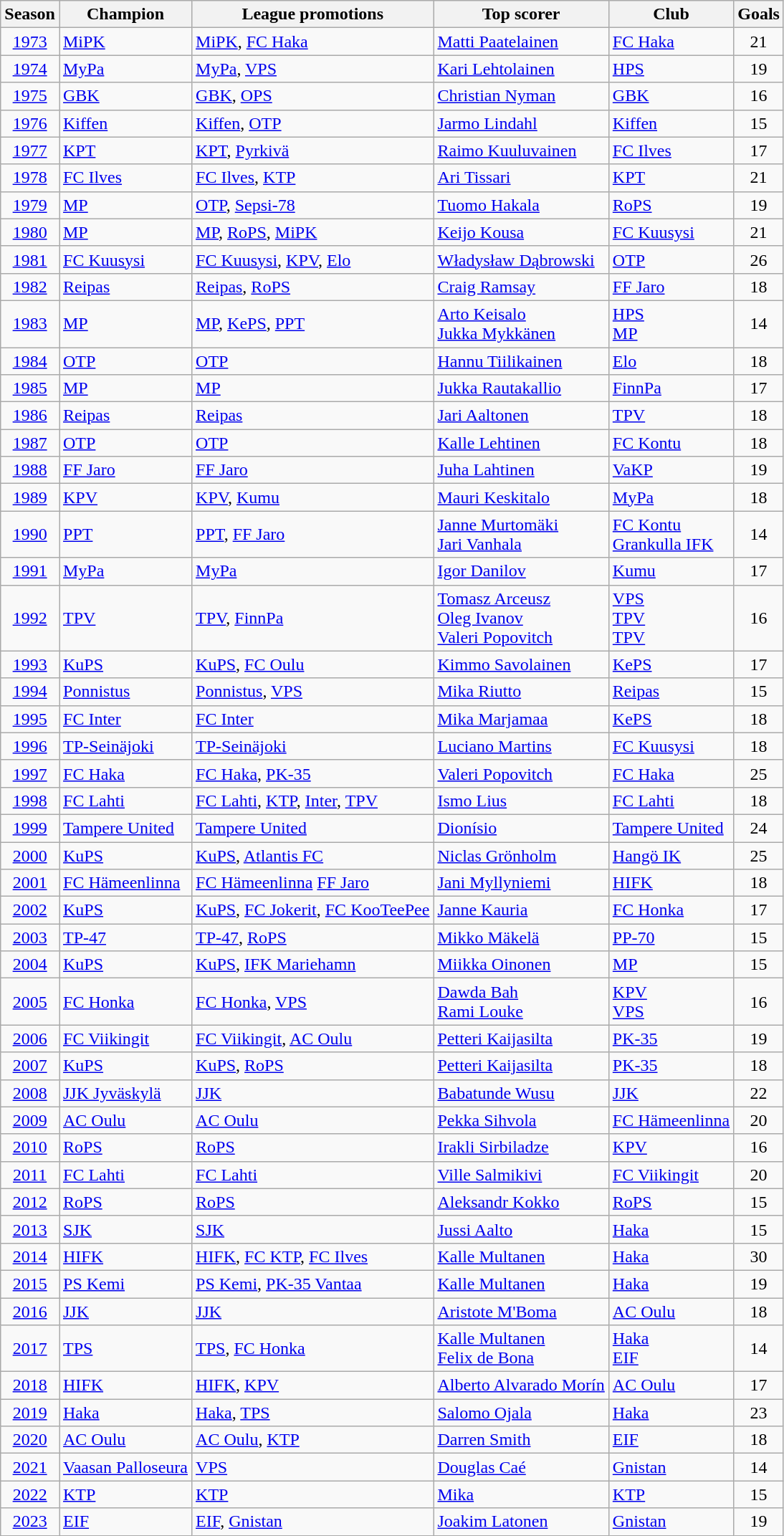<table class="wikitable" style="margin: 0;">
<tr>
<th>Season</th>
<th>Champion</th>
<th>League promotions</th>
<th>Top scorer</th>
<th>Club</th>
<th>Goals</th>
</tr>
<tr>
<td align=center><a href='#'>1973</a></td>
<td><a href='#'>MiPK</a></td>
<td><a href='#'>MiPK</a>, <a href='#'>FC Haka</a></td>
<td> <a href='#'>Matti Paatelainen</a></td>
<td><a href='#'>FC Haka</a></td>
<td align=center>21</td>
</tr>
<tr>
<td align=center><a href='#'>1974</a></td>
<td><a href='#'>MyPa</a></td>
<td><a href='#'>MyPa</a>, <a href='#'>VPS</a></td>
<td> <a href='#'>Kari Lehtolainen</a></td>
<td><a href='#'>HPS</a></td>
<td align=center>19</td>
</tr>
<tr>
<td align=center><a href='#'>1975</a></td>
<td><a href='#'>GBK</a></td>
<td><a href='#'>GBK</a>, <a href='#'>OPS</a></td>
<td> <a href='#'>Christian Nyman</a></td>
<td><a href='#'>GBK</a></td>
<td align=center>16</td>
</tr>
<tr>
<td align=center><a href='#'>1976</a></td>
<td><a href='#'>Kiffen</a></td>
<td><a href='#'>Kiffen</a>, <a href='#'>OTP</a></td>
<td> <a href='#'>Jarmo Lindahl</a></td>
<td><a href='#'>Kiffen</a></td>
<td align=center>15</td>
</tr>
<tr>
<td align=center><a href='#'>1977</a></td>
<td><a href='#'>KPT</a></td>
<td><a href='#'>KPT</a>, <a href='#'>Pyrkivä</a></td>
<td> <a href='#'>Raimo Kuuluvainen</a></td>
<td><a href='#'>FC Ilves</a></td>
<td align=center>17</td>
</tr>
<tr>
<td align=center><a href='#'>1978</a></td>
<td><a href='#'>FC Ilves</a></td>
<td><a href='#'>FC Ilves</a>, <a href='#'>KTP</a></td>
<td> <a href='#'>Ari Tissari</a></td>
<td><a href='#'>KPT</a></td>
<td align=center>21</td>
</tr>
<tr>
<td align=center><a href='#'>1979</a></td>
<td><a href='#'>MP</a></td>
<td><a href='#'>OTP</a>, <a href='#'>Sepsi-78</a></td>
<td> <a href='#'>Tuomo Hakala</a></td>
<td><a href='#'>RoPS</a></td>
<td align=center>19</td>
</tr>
<tr>
<td align=center><a href='#'>1980</a></td>
<td><a href='#'>MP</a></td>
<td><a href='#'>MP</a>, <a href='#'>RoPS</a>, <a href='#'>MiPK</a></td>
<td> <a href='#'>Keijo Kousa</a></td>
<td><a href='#'>FC Kuusysi</a></td>
<td align=center>21</td>
</tr>
<tr>
<td align=center><a href='#'>1981</a></td>
<td><a href='#'>FC Kuusysi</a></td>
<td><a href='#'>FC Kuusysi</a>, <a href='#'>KPV</a>, <a href='#'>Elo</a></td>
<td> <a href='#'>Władysław Dąbrowski</a></td>
<td><a href='#'>OTP</a></td>
<td align=center>26</td>
</tr>
<tr>
<td align=center><a href='#'>1982</a></td>
<td><a href='#'>Reipas</a></td>
<td><a href='#'>Reipas</a>, <a href='#'>RoPS</a></td>
<td> <a href='#'>Craig Ramsay</a></td>
<td><a href='#'>FF Jaro</a></td>
<td align=center>18</td>
</tr>
<tr>
<td align=center><a href='#'>1983</a></td>
<td><a href='#'>MP</a></td>
<td><a href='#'>MP</a>, <a href='#'>KePS</a>, <a href='#'>PPT</a></td>
<td> <a href='#'>Arto Keisalo</a> <br>  <a href='#'>Jukka Mykkänen</a></td>
<td><a href='#'>HPS</a> <br> <a href='#'>MP</a></td>
<td align=center>14</td>
</tr>
<tr>
<td align=center><a href='#'>1984</a></td>
<td><a href='#'>OTP</a></td>
<td><a href='#'>OTP</a></td>
<td> <a href='#'>Hannu Tiilikainen</a></td>
<td><a href='#'>Elo</a></td>
<td align=center>18</td>
</tr>
<tr>
<td align=center><a href='#'>1985</a></td>
<td><a href='#'>MP</a></td>
<td><a href='#'>MP</a></td>
<td> <a href='#'>Jukka Rautakallio</a></td>
<td><a href='#'>FinnPa</a></td>
<td align=center>17</td>
</tr>
<tr>
<td align=center><a href='#'>1986</a></td>
<td><a href='#'>Reipas</a></td>
<td><a href='#'>Reipas</a></td>
<td> <a href='#'>Jari Aaltonen</a></td>
<td><a href='#'>TPV</a></td>
<td align=center>18</td>
</tr>
<tr>
<td align=center><a href='#'>1987</a></td>
<td><a href='#'>OTP</a></td>
<td><a href='#'>OTP</a></td>
<td> <a href='#'>Kalle Lehtinen</a></td>
<td><a href='#'>FC Kontu</a></td>
<td align=center>18</td>
</tr>
<tr>
<td align=center><a href='#'>1988</a></td>
<td><a href='#'>FF Jaro</a></td>
<td><a href='#'>FF Jaro</a></td>
<td> <a href='#'>Juha Lahtinen</a></td>
<td><a href='#'>VaKP</a></td>
<td align=center>19</td>
</tr>
<tr>
<td align=center><a href='#'>1989</a></td>
<td><a href='#'>KPV</a></td>
<td><a href='#'>KPV</a>, <a href='#'>Kumu</a></td>
<td> <a href='#'>Mauri Keskitalo</a></td>
<td><a href='#'>MyPa</a></td>
<td align=center>18</td>
</tr>
<tr>
<td align=center><a href='#'>1990</a></td>
<td><a href='#'>PPT</a></td>
<td><a href='#'>PPT</a>, <a href='#'>FF Jaro</a></td>
<td> <a href='#'>Janne Murtomäki</a> <br>  <a href='#'>Jari Vanhala</a></td>
<td><a href='#'>FC Kontu</a> <br> <a href='#'>Grankulla IFK</a></td>
<td align=center>14</td>
</tr>
<tr>
<td align=center><a href='#'>1991</a></td>
<td><a href='#'>MyPa</a></td>
<td><a href='#'>MyPa</a></td>
<td> <a href='#'>Igor Danilov</a></td>
<td><a href='#'>Kumu</a></td>
<td align=center>17</td>
</tr>
<tr>
<td align=center><a href='#'>1992</a></td>
<td><a href='#'>TPV</a></td>
<td><a href='#'>TPV</a>, <a href='#'>FinnPa</a></td>
<td> <a href='#'>Tomasz Arceusz</a> <br>  <a href='#'>Oleg Ivanov</a> <br>  <a href='#'>Valeri Popovitch</a></td>
<td><a href='#'>VPS</a> <br> <a href='#'>TPV</a> <br> <a href='#'>TPV</a></td>
<td align=center>16</td>
</tr>
<tr>
<td align=center><a href='#'>1993</a></td>
<td><a href='#'>KuPS</a></td>
<td><a href='#'>KuPS</a>, <a href='#'>FC Oulu</a></td>
<td> <a href='#'>Kimmo Savolainen</a></td>
<td><a href='#'>KePS</a></td>
<td align=center>17</td>
</tr>
<tr>
<td align=center><a href='#'>1994</a></td>
<td><a href='#'>Ponnistus</a></td>
<td><a href='#'>Ponnistus</a>, <a href='#'>VPS</a></td>
<td> <a href='#'>Mika Riutto</a></td>
<td><a href='#'>Reipas</a></td>
<td align=center>15</td>
</tr>
<tr>
<td align=center><a href='#'>1995</a></td>
<td><a href='#'>FC Inter</a></td>
<td><a href='#'>FC Inter</a></td>
<td> <a href='#'>Mika Marjamaa</a></td>
<td><a href='#'>KePS</a></td>
<td align=center>18</td>
</tr>
<tr>
<td align=center><a href='#'>1996</a></td>
<td><a href='#'>TP-Seinäjoki</a></td>
<td><a href='#'>TP-Seinäjoki</a></td>
<td> <a href='#'>Luciano Martins</a></td>
<td><a href='#'>FC Kuusysi</a></td>
<td align=center>18</td>
</tr>
<tr>
<td align=center><a href='#'>1997</a></td>
<td><a href='#'>FC Haka</a></td>
<td><a href='#'>FC Haka</a>, <a href='#'>PK-35</a></td>
<td> <a href='#'>Valeri Popovitch</a></td>
<td><a href='#'>FC Haka</a></td>
<td align=center>25</td>
</tr>
<tr>
<td align=center><a href='#'>1998</a></td>
<td><a href='#'>FC Lahti</a></td>
<td><a href='#'>FC Lahti</a>, <a href='#'>KTP</a>, <a href='#'>Inter</a>, <a href='#'>TPV</a></td>
<td> <a href='#'>Ismo Lius</a></td>
<td><a href='#'>FC Lahti</a></td>
<td align=center>18</td>
</tr>
<tr>
<td align=center><a href='#'>1999</a></td>
<td><a href='#'>Tampere United</a></td>
<td><a href='#'>Tampere United</a></td>
<td> <a href='#'>Dionísio</a></td>
<td><a href='#'>Tampere United</a></td>
<td align=center>24</td>
</tr>
<tr>
<td align=center><a href='#'>2000</a></td>
<td><a href='#'>KuPS</a></td>
<td><a href='#'>KuPS</a>, <a href='#'>Atlantis FC</a></td>
<td> <a href='#'>Niclas Grönholm</a></td>
<td><a href='#'>Hangö IK</a></td>
<td align=center>25</td>
</tr>
<tr>
<td align=center><a href='#'>2001</a></td>
<td><a href='#'>FC Hämeenlinna</a></td>
<td><a href='#'>FC Hämeenlinna</a> <a href='#'>FF Jaro</a></td>
<td> <a href='#'>Jani Myllyniemi</a></td>
<td><a href='#'>HIFK</a></td>
<td align=center>18</td>
</tr>
<tr>
<td align=center><a href='#'>2002</a></td>
<td><a href='#'>KuPS</a></td>
<td><a href='#'>KuPS</a>, <a href='#'>FC Jokerit</a>, <a href='#'>FC KooTeePee</a></td>
<td> <a href='#'>Janne Kauria</a></td>
<td><a href='#'>FC Honka</a></td>
<td align=center>17</td>
</tr>
<tr>
<td align=center><a href='#'>2003</a></td>
<td><a href='#'>TP-47</a></td>
<td><a href='#'>TP-47</a>, <a href='#'>RoPS</a></td>
<td> <a href='#'>Mikko Mäkelä</a></td>
<td><a href='#'>PP-70</a></td>
<td align=center>15</td>
</tr>
<tr>
<td align=center><a href='#'>2004</a></td>
<td><a href='#'>KuPS</a></td>
<td><a href='#'>KuPS</a>, <a href='#'>IFK Mariehamn</a></td>
<td> <a href='#'>Miikka Oinonen</a></td>
<td><a href='#'>MP</a></td>
<td align=center>15</td>
</tr>
<tr>
<td align=center><a href='#'>2005</a></td>
<td><a href='#'>FC Honka</a></td>
<td><a href='#'>FC Honka</a>, <a href='#'>VPS</a></td>
<td> <a href='#'>Dawda Bah</a> <br>  <a href='#'>Rami Louke</a></td>
<td><a href='#'>KPV</a> <br> <a href='#'>VPS</a></td>
<td align=center>16</td>
</tr>
<tr>
<td align=center><a href='#'>2006</a></td>
<td><a href='#'>FC Viikingit</a></td>
<td><a href='#'>FC Viikingit</a>, <a href='#'>AC Oulu</a></td>
<td> <a href='#'>Petteri Kaijasilta</a></td>
<td><a href='#'>PK-35</a></td>
<td align=center>19</td>
</tr>
<tr>
<td align=center><a href='#'>2007</a></td>
<td><a href='#'>KuPS</a></td>
<td><a href='#'>KuPS</a>, <a href='#'>RoPS</a></td>
<td> <a href='#'>Petteri Kaijasilta</a></td>
<td><a href='#'>PK-35</a></td>
<td align=center>18</td>
</tr>
<tr>
<td align=center><a href='#'>2008</a></td>
<td><a href='#'>JJK Jyväskylä</a></td>
<td><a href='#'>JJK</a></td>
<td> <a href='#'>Babatunde Wusu</a></td>
<td><a href='#'>JJK</a></td>
<td align=center>22</td>
</tr>
<tr>
<td align=center><a href='#'>2009</a></td>
<td><a href='#'>AC Oulu</a></td>
<td><a href='#'>AC Oulu</a></td>
<td> <a href='#'>Pekka Sihvola</a></td>
<td><a href='#'>FC Hämeenlinna</a></td>
<td align=center>20</td>
</tr>
<tr>
<td align=center><a href='#'>2010</a></td>
<td><a href='#'>RoPS</a></td>
<td><a href='#'>RoPS</a></td>
<td> <a href='#'>Irakli Sirbiladze</a></td>
<td><a href='#'>KPV</a></td>
<td align=center>16</td>
</tr>
<tr>
<td align=center><a href='#'>2011</a></td>
<td><a href='#'>FC Lahti</a></td>
<td><a href='#'>FC Lahti</a></td>
<td> <a href='#'>Ville Salmikivi</a></td>
<td><a href='#'>FC Viikingit</a></td>
<td align=center>20</td>
</tr>
<tr>
<td align=center><a href='#'>2012</a></td>
<td><a href='#'>RoPS</a></td>
<td><a href='#'>RoPS</a></td>
<td> <a href='#'>Aleksandr Kokko</a></td>
<td><a href='#'>RoPS</a></td>
<td align=center>15</td>
</tr>
<tr>
<td align=center><a href='#'>2013</a></td>
<td><a href='#'>SJK</a></td>
<td><a href='#'>SJK</a></td>
<td> <a href='#'>Jussi Aalto</a></td>
<td><a href='#'>Haka</a></td>
<td align=center>15</td>
</tr>
<tr>
<td align=center><a href='#'>2014</a></td>
<td><a href='#'>HIFK</a></td>
<td><a href='#'>HIFK</a>, <a href='#'>FC KTP</a>, <a href='#'>FC Ilves</a></td>
<td> <a href='#'>Kalle Multanen</a></td>
<td><a href='#'>Haka</a></td>
<td align=center>30</td>
</tr>
<tr>
<td align=center><a href='#'>2015</a></td>
<td><a href='#'>PS Kemi</a></td>
<td><a href='#'>PS Kemi</a>, <a href='#'>PK-35 Vantaa</a></td>
<td> <a href='#'>Kalle Multanen</a></td>
<td><a href='#'>Haka</a></td>
<td align=center>19</td>
</tr>
<tr>
<td align=center><a href='#'>2016</a></td>
<td><a href='#'>JJK</a></td>
<td><a href='#'>JJK</a></td>
<td> <a href='#'>Aristote M'Boma</a></td>
<td><a href='#'>AC Oulu</a></td>
<td align=center>18</td>
</tr>
<tr>
<td align=center><a href='#'>2017</a></td>
<td><a href='#'>TPS</a></td>
<td><a href='#'>TPS</a>, <a href='#'>FC Honka</a></td>
<td> <a href='#'>Kalle Multanen</a> <br>  <a href='#'>Felix de Bona</a></td>
<td><a href='#'>Haka</a> <br> <a href='#'>EIF</a></td>
<td align=center>14</td>
</tr>
<tr>
<td align=center><a href='#'>2018</a></td>
<td><a href='#'>HIFK</a></td>
<td><a href='#'>HIFK</a>, <a href='#'>KPV</a></td>
<td> <a href='#'>Alberto Alvarado Morín</a></td>
<td><a href='#'>AC Oulu</a></td>
<td align=center>17</td>
</tr>
<tr>
<td align=center><a href='#'>2019</a></td>
<td><a href='#'>Haka</a></td>
<td><a href='#'>Haka</a>, <a href='#'>TPS</a></td>
<td> <a href='#'>Salomo Ojala</a></td>
<td><a href='#'>Haka</a></td>
<td align=center>23</td>
</tr>
<tr>
<td align=center><a href='#'>2020</a></td>
<td><a href='#'>AC Oulu</a></td>
<td><a href='#'>AC Oulu</a>, <a href='#'>KTP</a></td>
<td> <a href='#'>Darren Smith</a></td>
<td><a href='#'>EIF</a></td>
<td align=center>18</td>
</tr>
<tr>
<td align=center><a href='#'>2021</a></td>
<td><a href='#'>Vaasan Palloseura</a></td>
<td><a href='#'>VPS</a></td>
<td> <a href='#'>Douglas Caé</a></td>
<td><a href='#'>Gnistan</a></td>
<td align=center>14</td>
</tr>
<tr>
<td align=center><a href='#'>2022</a></td>
<td><a href='#'>KTP</a></td>
<td><a href='#'>KTP</a></td>
<td> <a href='#'>Mika</a></td>
<td><a href='#'>KTP</a></td>
<td align=center>15</td>
</tr>
<tr>
<td align=center><a href='#'>2023</a></td>
<td><a href='#'>EIF</a></td>
<td><a href='#'>EIF</a>, <a href='#'>Gnistan</a></td>
<td> <a href='#'>Joakim Latonen</a></td>
<td><a href='#'>Gnistan</a></td>
<td align=center>19</td>
</tr>
</table>
